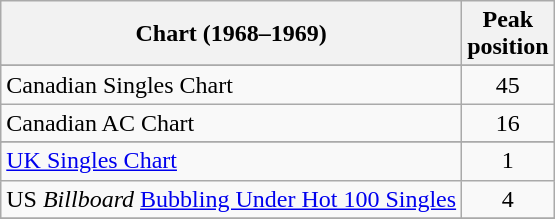<table class="wikitable sortable">
<tr>
<th>Chart (1968–1969)</th>
<th>Peak<br>position</th>
</tr>
<tr>
</tr>
<tr>
</tr>
<tr>
</tr>
<tr>
<td>Canadian Singles Chart</td>
<td align="center">45</td>
</tr>
<tr>
<td>Canadian AC Chart</td>
<td align="center">16</td>
</tr>
<tr>
</tr>
<tr>
</tr>
<tr>
</tr>
<tr>
</tr>
<tr>
</tr>
<tr>
<td><a href='#'>UK Singles Chart</a></td>
<td align="center">1</td>
</tr>
<tr>
<td>US <em>Billboard</em> <a href='#'>Bubbling Under Hot 100 Singles</a></td>
<td align="center">4</td>
</tr>
<tr>
</tr>
</table>
